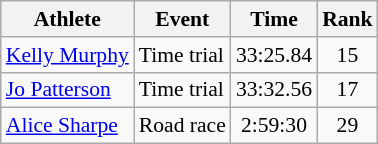<table class="wikitable" style="font-size:90%">
<tr>
<th>Athlete</th>
<th>Event</th>
<th>Time</th>
<th>Rank</th>
</tr>
<tr align=center>
<td align=left><a href='#'>Kelly Murphy</a></td>
<td align=left>Time trial</td>
<td>33:25.84</td>
<td>15</td>
</tr>
<tr align=center>
<td align=left><a href='#'>Jo Patterson</a></td>
<td align=left>Time trial</td>
<td>33:32.56</td>
<td>17</td>
</tr>
<tr align=center>
<td align=left><a href='#'>Alice Sharpe</a></td>
<td align=left>Road race</td>
<td>2:59:30</td>
<td>29</td>
</tr>
</table>
